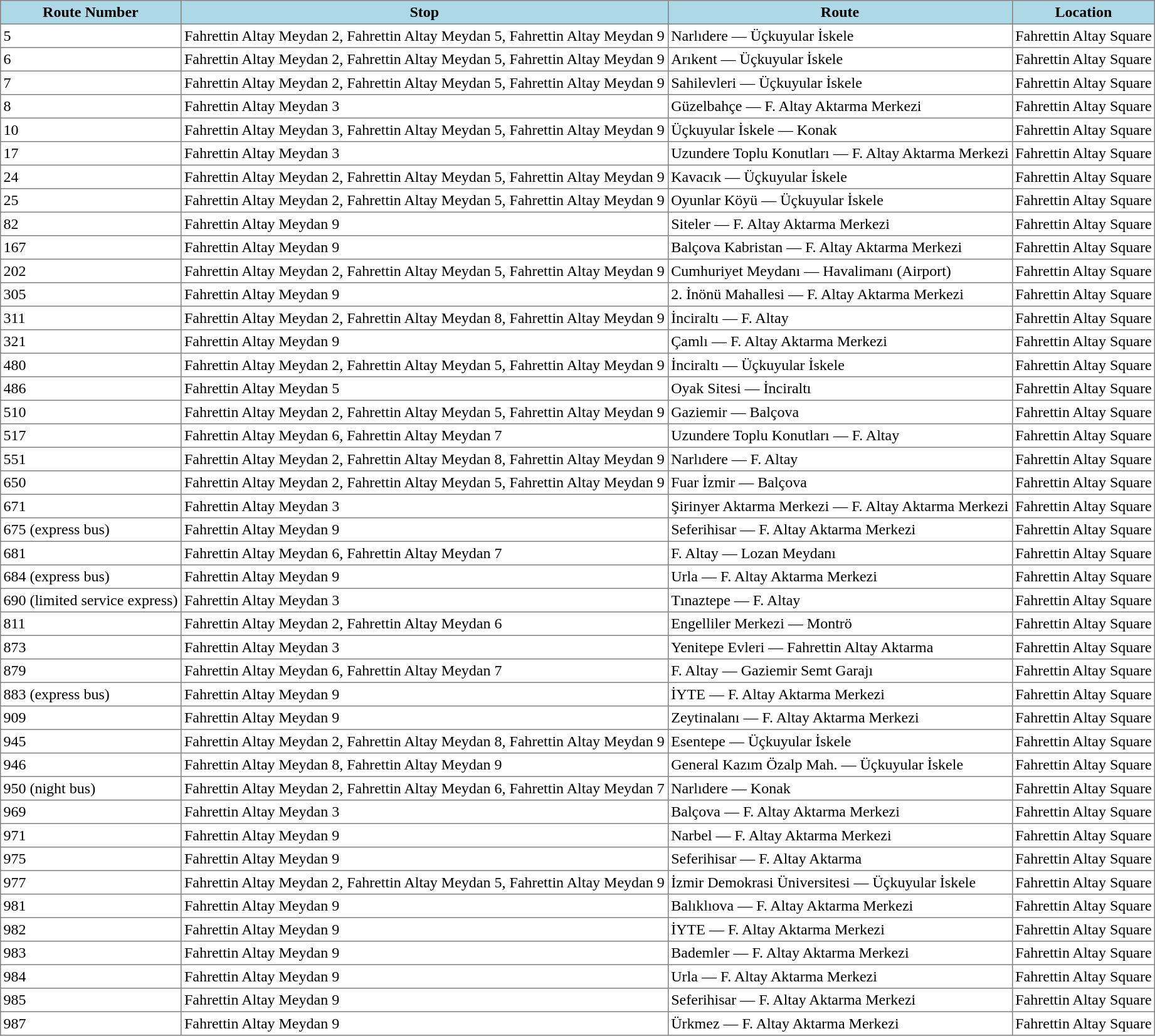<table class="toccolours" border="1" cellpadding="3" style="margin:1em auto; border-collapse:collapse">
<tr style="background:lightblue;">
<th>Route Number</th>
<th>Stop</th>
<th>Route</th>
<th>Location</th>
</tr>
<tr>
<td>5</td>
<td>Fahrettin Altay Meydan 2, Fahrettin Altay Meydan 5, Fahrettin Altay Meydan 9</td>
<td>Narlıdere — Üçkuyular İskele</td>
<td>Fahrettin Altay Square</td>
</tr>
<tr>
<td>6</td>
<td>Fahrettin Altay Meydan 2, Fahrettin Altay Meydan 5, Fahrettin Altay Meydan 9</td>
<td>Arıkent — Üçkuyular İskele</td>
<td>Fahrettin Altay Square</td>
</tr>
<tr>
<td>7</td>
<td>Fahrettin Altay Meydan 2, Fahrettin Altay Meydan 5, Fahrettin Altay Meydan 9</td>
<td>Sahilevleri — Üçkuyular İskele</td>
<td>Fahrettin Altay Square</td>
</tr>
<tr>
<td>8</td>
<td>Fahrettin Altay Meydan 3</td>
<td>Güzelbahçe — F. Altay Aktarma Merkezi</td>
<td>Fahrettin Altay Square</td>
</tr>
<tr>
<td>10</td>
<td>Fahrettin Altay Meydan 3, Fahrettin Altay Meydan 5, Fahrettin Altay Meydan 9</td>
<td>Üçkuyular İskele — Konak</td>
<td>Fahrettin Altay Square</td>
</tr>
<tr>
<td>17</td>
<td>Fahrettin Altay Meydan 3</td>
<td>Uzundere Toplu Konutları — F. Altay Aktarma Merkezi</td>
<td>Fahrettin Altay Square</td>
</tr>
<tr>
<td>24</td>
<td>Fahrettin Altay Meydan 2, Fahrettin Altay Meydan 5, Fahrettin Altay Meydan 9</td>
<td>Kavacık — Üçkuyular İskele</td>
<td>Fahrettin Altay Square</td>
</tr>
<tr>
<td>25</td>
<td>Fahrettin Altay Meydan 2, Fahrettin Altay Meydan 5, Fahrettin Altay Meydan 9</td>
<td>Oyunlar Köyü — Üçkuyular İskele</td>
<td>Fahrettin Altay Square</td>
</tr>
<tr>
<td>82</td>
<td>Fahrettin Altay Meydan 9</td>
<td>Siteler — F. Altay Aktarma Merkezi</td>
<td>Fahrettin Altay Square</td>
</tr>
<tr>
<td>167</td>
<td>Fahrettin Altay Meydan 9</td>
<td>Balçova Kabristan — F. Altay Aktarma Merkezi</td>
<td>Fahrettin Altay Square</td>
</tr>
<tr>
<td>202 </td>
<td>Fahrettin Altay Meydan 2, Fahrettin Altay Meydan 5, Fahrettin Altay Meydan 9</td>
<td>Cumhuriyet Meydanı — Havalimanı (Airport)</td>
<td>Fahrettin Altay Square</td>
</tr>
<tr>
<td>305</td>
<td>Fahrettin Altay Meydan 9</td>
<td>2. İnönü Mahallesi — F. Altay Aktarma Merkezi</td>
<td>Fahrettin Altay Square</td>
</tr>
<tr>
<td>311</td>
<td>Fahrettin Altay Meydan 2, Fahrettin Altay Meydan 8, Fahrettin Altay Meydan 9</td>
<td>İnciraltı — F. Altay</td>
<td>Fahrettin Altay Square</td>
</tr>
<tr>
<td>321</td>
<td>Fahrettin Altay Meydan 9</td>
<td>Çamlı — F. Altay Aktarma Merkezi</td>
<td>Fahrettin Altay Square</td>
</tr>
<tr>
<td>480</td>
<td>Fahrettin Altay Meydan 2, Fahrettin Altay Meydan 5, Fahrettin Altay Meydan 9</td>
<td>İnciraltı — Üçkuyular İskele</td>
<td>Fahrettin Altay Square</td>
</tr>
<tr>
<td>486</td>
<td>Fahrettin Altay Meydan 5</td>
<td>Oyak Sitesi — İnciraltı</td>
<td>Fahrettin Altay Square</td>
</tr>
<tr>
<td>510</td>
<td>Fahrettin Altay Meydan 2, Fahrettin Altay Meydan 5, Fahrettin Altay Meydan 9</td>
<td>Gaziemir — Balçova</td>
<td>Fahrettin Altay Square</td>
</tr>
<tr>
<td>517</td>
<td>Fahrettin Altay Meydan 6, Fahrettin Altay Meydan 7</td>
<td>Uzundere Toplu Konutları — F. Altay</td>
<td>Fahrettin Altay Square</td>
</tr>
<tr>
<td>551</td>
<td>Fahrettin Altay Meydan 2, Fahrettin Altay Meydan 8, Fahrettin Altay Meydan 9</td>
<td>Narlıdere — F. Altay</td>
<td>Fahrettin Altay Square</td>
</tr>
<tr>
<td>650</td>
<td>Fahrettin Altay Meydan 2, Fahrettin Altay Meydan 5, Fahrettin Altay Meydan 9</td>
<td>Fuar İzmir — Balçova</td>
<td>Fahrettin Altay Square</td>
</tr>
<tr>
<td>671</td>
<td>Fahrettin Altay Meydan 3</td>
<td>Şirinyer Aktarma Merkezi — F. Altay Aktarma Merkezi</td>
<td>Fahrettin Altay Square</td>
</tr>
<tr>
<td>675 (express bus)</td>
<td>Fahrettin Altay Meydan 9</td>
<td>Seferihisar — F. Altay Aktarma Merkezi</td>
<td>Fahrettin Altay Square</td>
</tr>
<tr>
<td>681</td>
<td>Fahrettin Altay Meydan 6, Fahrettin Altay Meydan 7</td>
<td>F. Altay — Lozan Meydanı</td>
<td>Fahrettin Altay Square</td>
</tr>
<tr>
<td>684 (express bus)</td>
<td>Fahrettin Altay Meydan 9</td>
<td>Urla — F. Altay Aktarma Merkezi</td>
<td>Fahrettin Altay Square</td>
</tr>
<tr>
<td>690 (limited service express) </td>
<td>Fahrettin Altay Meydan 3</td>
<td>Tınaztepe — F. Altay</td>
<td>Fahrettin Altay Square</td>
</tr>
<tr>
<td>811</td>
<td>Fahrettin Altay Meydan 2, Fahrettin Altay Meydan 6</td>
<td>Engelliler Merkezi  — Montrö</td>
<td>Fahrettin Altay Square</td>
</tr>
<tr>
<td>873</td>
<td>Fahrettin Altay Meydan 3</td>
<td>Yenitepe Evleri — Fahrettin Altay Aktarma</td>
<td>Fahrettin Altay Square</td>
</tr>
<tr>
<td>879</td>
<td>Fahrettin Altay Meydan 6, Fahrettin Altay Meydan 7</td>
<td>F. Altay — Gaziemir Semt Garajı</td>
<td>Fahrettin Altay Square</td>
</tr>
<tr>
<td>883 (express bus)</td>
<td>Fahrettin Altay Meydan 9</td>
<td>İYTE — F. Altay Aktarma Merkezi</td>
<td>Fahrettin Altay Square</td>
</tr>
<tr>
<td>909</td>
<td>Fahrettin Altay Meydan 9</td>
<td>Zeytinalanı — F. Altay Aktarma Merkezi</td>
<td>Fahrettin Altay Square</td>
</tr>
<tr>
<td>945</td>
<td>Fahrettin Altay Meydan 2, Fahrettin Altay Meydan 8, Fahrettin Altay Meydan 9</td>
<td>Esentepe — Üçkuyular İskele</td>
<td>Fahrettin Altay Square</td>
</tr>
<tr>
<td>946</td>
<td>Fahrettin Altay Meydan 8, Fahrettin Altay Meydan 9</td>
<td>General Kazım Özalp Mah. — Üçkuyular İskele</td>
<td>Fahrettin Altay Square</td>
</tr>
<tr>
<td>950 (night bus)</td>
<td>Fahrettin Altay Meydan 2, Fahrettin Altay Meydan 6, Fahrettin Altay Meydan 7</td>
<td>Narlıdere — Konak</td>
<td>Fahrettin Altay Square</td>
</tr>
<tr>
<td>969</td>
<td>Fahrettin Altay Meydan 3</td>
<td>Balçova — F. Altay Aktarma Merkezi</td>
<td>Fahrettin Altay Square</td>
</tr>
<tr>
<td>971</td>
<td>Fahrettin Altay Meydan 9</td>
<td>Narbel — F. Altay Aktarma Merkezi</td>
<td>Fahrettin Altay Square</td>
</tr>
<tr>
<td>975</td>
<td>Fahrettin Altay Meydan 9</td>
<td>Seferihisar — F. Altay Aktarma</td>
<td>Fahrettin Altay Square</td>
</tr>
<tr>
<td>977</td>
<td>Fahrettin Altay Meydan 2, Fahrettin Altay Meydan 5, Fahrettin Altay Meydan 9</td>
<td>İzmir Demokrasi Üniversitesi — Üçkuyular İskele</td>
<td>Fahrettin Altay Square</td>
</tr>
<tr>
<td>981</td>
<td>Fahrettin Altay Meydan 9</td>
<td>Balıklıova — F. Altay Aktarma Merkezi</td>
<td>Fahrettin Altay Square</td>
</tr>
<tr>
<td>982</td>
<td>Fahrettin Altay Meydan 9</td>
<td>İYTE — F. Altay Aktarma Merkezi</td>
<td>Fahrettin Altay Square</td>
</tr>
<tr>
<td>983</td>
<td>Fahrettin Altay Meydan 9</td>
<td>Bademler — F. Altay Aktarma Merkezi</td>
<td>Fahrettin Altay Square</td>
</tr>
<tr>
<td>984</td>
<td>Fahrettin Altay Meydan 9</td>
<td>Urla — F. Altay Aktarma Merkezi</td>
<td>Fahrettin Altay Square</td>
</tr>
<tr>
<td>985</td>
<td>Fahrettin Altay Meydan 9</td>
<td>Seferihisar — F. Altay Aktarma Merkezi</td>
<td>Fahrettin Altay Square</td>
</tr>
<tr>
<td>987</td>
<td>Fahrettin Altay Meydan 9</td>
<td>Ürkmez — F. Altay Aktarma Merkezi</td>
<td>Fahrettin Altay Square</td>
</tr>
</table>
